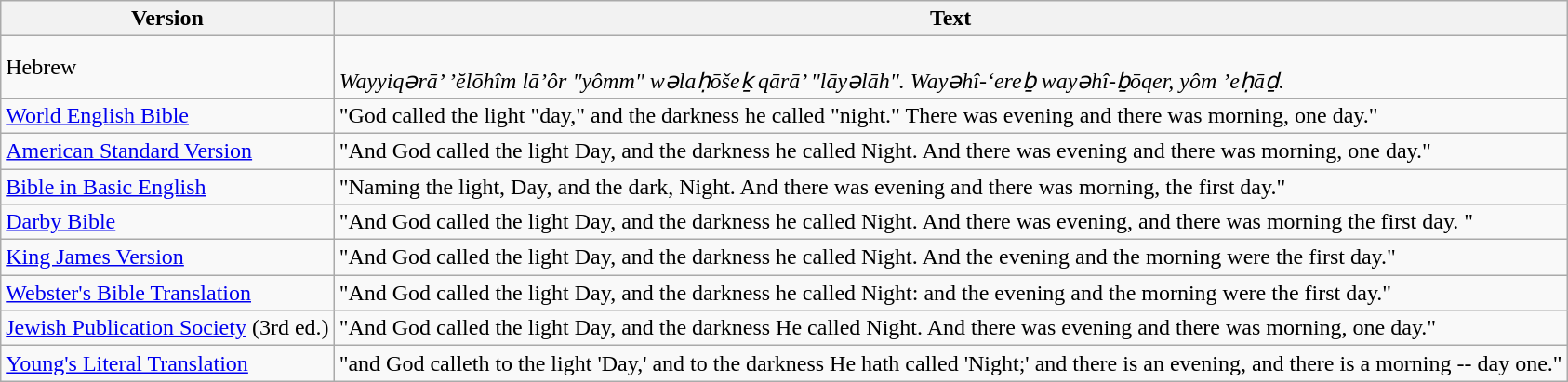<table class="wikitable">
<tr>
<th>Version</th>
<th>Text</th>
</tr>
<tr>
<td>Hebrew</td>
<td><br><em>Wayyiqərā’ ’ĕlōhîm lā’ôr "yômm" wəlaḥōšeḵ qārā’ "lāyəlāh". Wayəhî-‘ereḇ wayəhî-ḇōqer, yôm ’eḥāḏ.</em></td>
</tr>
<tr>
<td><a href='#'>World English Bible</a></td>
<td>"God called the light "day," and the darkness he called "night." There was evening and there was morning, one day."</td>
</tr>
<tr>
<td><a href='#'>American Standard Version</a></td>
<td>"And God called the light Day, and the darkness he called Night. And there was evening and there was morning, one day."</td>
</tr>
<tr>
<td><a href='#'>Bible in Basic English</a></td>
<td>"Naming the light, Day, and the dark, Night. And there was evening and there was morning, the first day."</td>
</tr>
<tr>
<td><a href='#'>Darby Bible</a></td>
<td>"And God called the light Day, and the darkness he called Night. And there was evening, and there was morning the first day. "</td>
</tr>
<tr>
<td><a href='#'>King James Version</a></td>
<td>"And God called the light Day, and the darkness he called Night. And the evening and the morning were the first day."</td>
</tr>
<tr>
<td><a href='#'>Webster's Bible Translation</a></td>
<td>"And God called the light Day, and the darkness he called Night: and the evening and the morning were the first day."</td>
</tr>
<tr>
<td><a href='#'>Jewish Publication Society</a> (3rd ed.)</td>
<td>"And God called the light Day, and the darkness He called Night. And there was evening and there was morning, one day."</td>
</tr>
<tr>
<td><a href='#'>Young's Literal Translation</a></td>
<td>"and God calleth to the light 'Day,' and to the darkness He hath called 'Night;' and there is an evening, and there is a morning -- day one."</td>
</tr>
</table>
